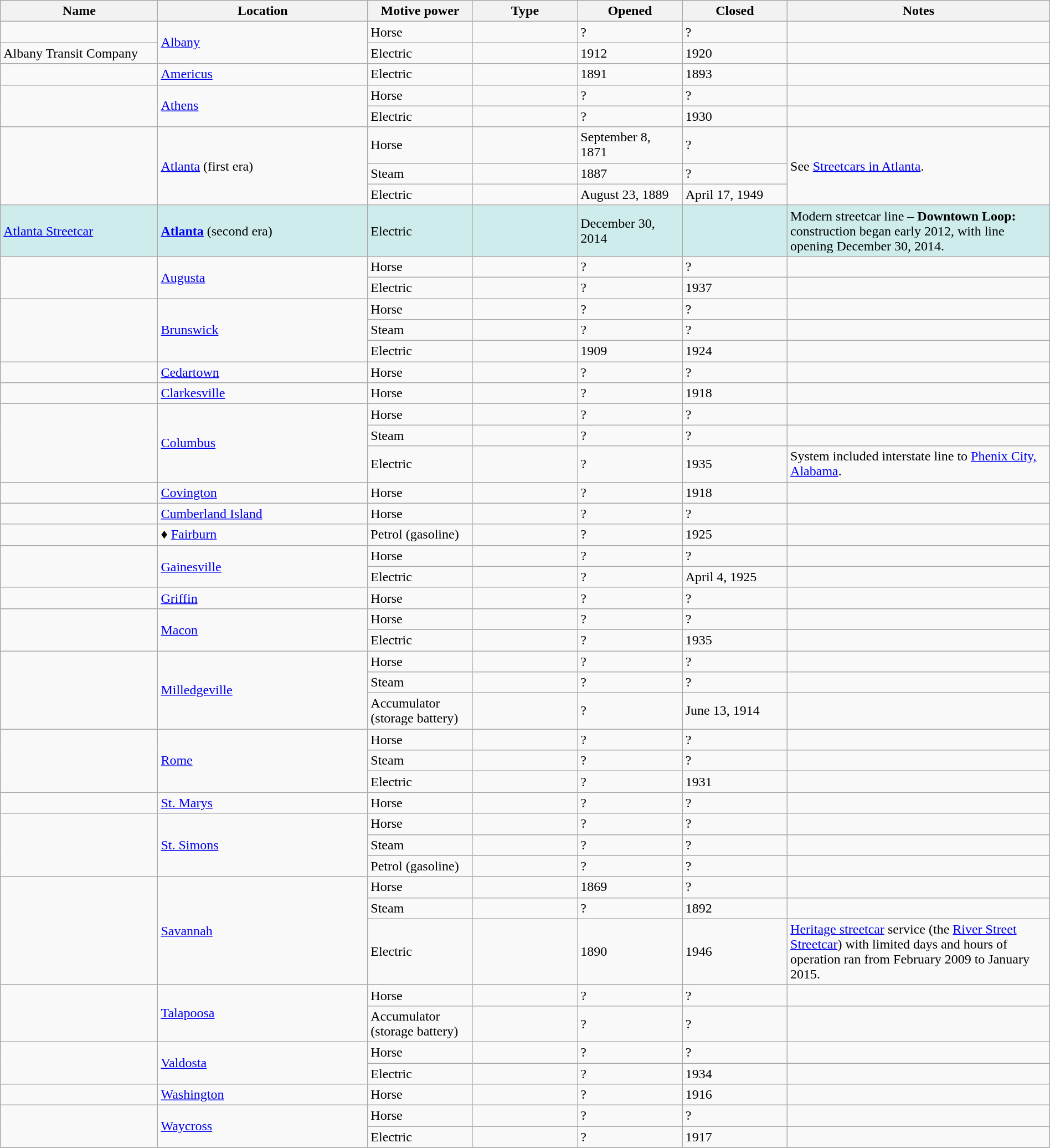<table class="wikitable sortable" width=100%>
<tr>
<th width=15%>Name</th>
<th width=20%>Location</th>
<th width=10%>Motive power</th>
<th width=10%>Type</th>
<th width=10%>Opened</th>
<th width=10%>Closed</th>
<th class="unsortable" width=25%>Notes</th>
</tr>
<tr>
<td> </td>
<td rowspan="2"><a href='#'>Albany</a></td>
<td>Horse</td>
<td> </td>
<td>?</td>
<td>?</td>
<td> </td>
</tr>
<tr>
<td>Albany Transit Company</td>
<td>Electric</td>
<td> </td>
<td>1912</td>
<td>1920</td>
<td> </td>
</tr>
<tr>
<td> </td>
<td><a href='#'>Americus</a></td>
<td>Electric</td>
<td> </td>
<td>1891</td>
<td>1893</td>
<td> </td>
</tr>
<tr>
<td rowspan="2"> </td>
<td rowspan="2"><a href='#'>Athens</a></td>
<td>Horse</td>
<td> </td>
<td>?</td>
<td>?</td>
<td> </td>
</tr>
<tr>
<td>Electric</td>
<td> </td>
<td>?</td>
<td>1930</td>
<td> </td>
</tr>
<tr>
<td rowspan="3"></td>
<td rowspan="3"><a href='#'>Atlanta</a> (first era)</td>
<td>Horse</td>
<td> </td>
<td>September 8, 1871</td>
<td>?</td>
<td rowspan="3">See <a href='#'>Streetcars in Atlanta</a>.</td>
</tr>
<tr>
<td>Steam</td>
<td> </td>
<td>1887</td>
<td>?</td>
</tr>
<tr>
<td>Electric</td>
<td> </td>
<td>August 23, 1889</td>
<td>April 17, 1949</td>
</tr>
<tr style="background:#CFECEC">
<td><a href='#'>Atlanta Streetcar</a></td>
<td><strong><a href='#'>Atlanta</a></strong> (second era)</td>
<td>Electric</td>
<td> </td>
<td>December 30, 2014</td>
<td> </td>
<td>Modern streetcar line – <strong>Downtown Loop:</strong> construction began early 2012, with line opening December 30, 2014.</td>
</tr>
<tr>
<td rowspan="2"> </td>
<td rowspan="2"><a href='#'>Augusta</a></td>
<td>Horse</td>
<td> </td>
<td>?</td>
<td>?</td>
<td> </td>
</tr>
<tr>
<td>Electric</td>
<td> </td>
<td>?</td>
<td>1937</td>
<td> </td>
</tr>
<tr>
<td rowspan="3"> </td>
<td rowspan="3"><a href='#'>Brunswick</a></td>
<td>Horse</td>
<td> </td>
<td>?</td>
<td>?</td>
<td> </td>
</tr>
<tr>
<td>Steam</td>
<td> </td>
<td>?</td>
<td>?</td>
<td> </td>
</tr>
<tr>
<td>Electric</td>
<td> </td>
<td>1909</td>
<td>1924</td>
<td> </td>
</tr>
<tr>
<td> </td>
<td><a href='#'>Cedartown</a></td>
<td>Horse</td>
<td> </td>
<td>?</td>
<td>?</td>
<td> </td>
</tr>
<tr>
<td> </td>
<td><a href='#'>Clarkesville</a></td>
<td>Horse</td>
<td> </td>
<td>?</td>
<td>1918</td>
<td> </td>
</tr>
<tr>
<td rowspan="3"> </td>
<td rowspan="3"><a href='#'>Columbus</a></td>
<td>Horse</td>
<td> </td>
<td>?</td>
<td>?</td>
<td> </td>
</tr>
<tr>
<td>Steam</td>
<td> </td>
<td>?</td>
<td>?</td>
<td> </td>
</tr>
<tr>
<td>Electric</td>
<td> </td>
<td>?</td>
<td>1935</td>
<td>System included interstate line to <a href='#'>Phenix City, Alabama</a>.</td>
</tr>
<tr>
<td> </td>
<td><a href='#'>Covington</a></td>
<td>Horse</td>
<td> </td>
<td>?</td>
<td>1918</td>
<td> </td>
</tr>
<tr>
<td> </td>
<td><a href='#'>Cumberland Island</a></td>
<td>Horse</td>
<td> </td>
<td>?</td>
<td>?</td>
<td> </td>
</tr>
<tr>
<td> </td>
<td>♦ <a href='#'>Fairburn</a></td>
<td>Petrol (gasoline)</td>
<td> </td>
<td>?</td>
<td>1925</td>
<td> </td>
</tr>
<tr>
<td rowspan="2"> </td>
<td rowspan="2"><a href='#'>Gainesville</a></td>
<td>Horse</td>
<td> </td>
<td>?</td>
<td>?</td>
<td> </td>
</tr>
<tr>
<td>Electric</td>
<td> </td>
<td>?</td>
<td>April 4, 1925</td>
<td> </td>
</tr>
<tr>
<td> </td>
<td><a href='#'>Griffin</a></td>
<td>Horse</td>
<td> </td>
<td>?</td>
<td>?</td>
<td> </td>
</tr>
<tr>
<td rowspan="2"> </td>
<td rowspan="2"><a href='#'>Macon</a></td>
<td>Horse</td>
<td> </td>
<td>?</td>
<td>?</td>
<td> </td>
</tr>
<tr>
<td>Electric</td>
<td> </td>
<td>?</td>
<td>1935</td>
<td> </td>
</tr>
<tr>
<td rowspan="3"> </td>
<td rowspan="3"><a href='#'>Milledgeville</a></td>
<td>Horse</td>
<td> </td>
<td>?</td>
<td>?</td>
<td> </td>
</tr>
<tr>
<td>Steam</td>
<td> </td>
<td>?</td>
<td>?</td>
<td> </td>
</tr>
<tr>
<td>Accumulator (storage battery)</td>
<td> </td>
<td>?</td>
<td>June 13, 1914</td>
<td> </td>
</tr>
<tr>
<td rowspan="3"> </td>
<td rowspan="3"><a href='#'>Rome</a></td>
<td>Horse</td>
<td> </td>
<td>?</td>
<td>?</td>
<td> </td>
</tr>
<tr>
<td>Steam</td>
<td> </td>
<td>?</td>
<td>?</td>
<td> </td>
</tr>
<tr>
<td>Electric</td>
<td> </td>
<td>?</td>
<td>1931</td>
<td> </td>
</tr>
<tr>
<td> </td>
<td><a href='#'>St. Marys</a></td>
<td>Horse</td>
<td> </td>
<td>?</td>
<td>?</td>
<td> </td>
</tr>
<tr>
<td rowspan="3"> </td>
<td rowspan="3"><a href='#'>St. Simons</a></td>
<td>Horse</td>
<td> </td>
<td>?</td>
<td>?</td>
<td> </td>
</tr>
<tr>
<td>Steam</td>
<td> </td>
<td>?</td>
<td>?</td>
<td> </td>
</tr>
<tr>
<td>Petrol (gasoline)</td>
<td> </td>
<td>?</td>
<td>?</td>
<td> </td>
</tr>
<tr>
<td rowspan="3"> </td>
<td rowspan="3"><a href='#'>Savannah</a></td>
<td>Horse</td>
<td> </td>
<td>1869</td>
<td>?</td>
<td> </td>
</tr>
<tr>
<td>Steam</td>
<td> </td>
<td>?</td>
<td>1892</td>
<td> </td>
</tr>
<tr>
<td>Electric</td>
<td> </td>
<td>1890</td>
<td>1946</td>
<td><a href='#'>Heritage streetcar</a> service (the <a href='#'>River Street Streetcar</a>) with limited days and hours of operation ran from  February 2009 to January 2015.</td>
</tr>
<tr>
<td rowspan="2"> </td>
<td rowspan="2"><a href='#'>Talapoosa</a></td>
<td>Horse</td>
<td> </td>
<td>?</td>
<td>?</td>
<td> </td>
</tr>
<tr>
<td>Accumulator (storage battery)</td>
<td> </td>
<td>?</td>
<td>?</td>
<td> </td>
</tr>
<tr>
<td rowspan="2"> </td>
<td rowspan="2"><a href='#'>Valdosta</a></td>
<td>Horse</td>
<td> </td>
<td>?</td>
<td>?</td>
<td> </td>
</tr>
<tr>
<td>Electric</td>
<td> </td>
<td>?</td>
<td>1934</td>
<td> </td>
</tr>
<tr>
<td> </td>
<td><a href='#'>Washington</a></td>
<td>Horse</td>
<td> </td>
<td>?</td>
<td>1916</td>
<td> </td>
</tr>
<tr>
<td rowspan="2"> </td>
<td rowspan="2"><a href='#'>Waycross</a></td>
<td>Horse</td>
<td> </td>
<td>?</td>
<td>?</td>
<td> </td>
</tr>
<tr>
<td>Electric</td>
<td> </td>
<td>?</td>
<td>1917</td>
<td> </td>
</tr>
<tr>
</tr>
</table>
